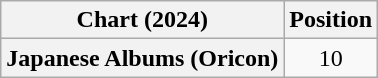<table class="wikitable plainrowheaders" style="text-align:center">
<tr>
<th scope="col">Chart (2024)</th>
<th scope="col">Position</th>
</tr>
<tr>
<th scope="row">Japanese Albums (Oricon)</th>
<td>10</td>
</tr>
</table>
